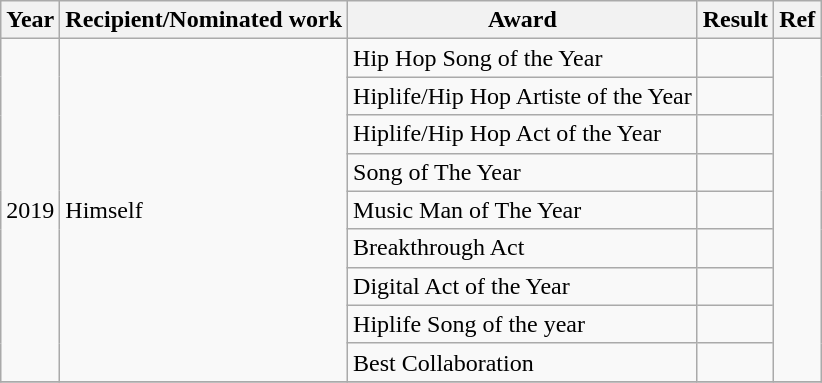<table class="wikitable">
<tr>
<th><strong>Year</strong></th>
<th><strong>Recipient/Nominated work</strong></th>
<th><strong>Award</strong></th>
<th><strong>Result</strong></th>
<th><strong>Ref</strong></th>
</tr>
<tr>
<td rowspan="9">2019</td>
<td rowspan="9">Himself</td>
<td>Hip Hop Song of the Year</td>
<td></td>
<td rowspan="9"></td>
</tr>
<tr>
<td>Hiplife/Hip Hop Artiste of the Year</td>
<td></td>
</tr>
<tr>
<td>Hiplife/Hip Hop Act of the Year</td>
<td></td>
</tr>
<tr>
<td>Song of The Year</td>
<td></td>
</tr>
<tr>
<td>Music Man of The Year</td>
<td></td>
</tr>
<tr>
<td>Breakthrough Act</td>
<td></td>
</tr>
<tr>
<td>Digital Act of the Year</td>
<td></td>
</tr>
<tr>
<td>Hiplife Song of the year</td>
<td></td>
</tr>
<tr>
<td>Best Collaboration</td>
<td></td>
</tr>
<tr>
</tr>
</table>
